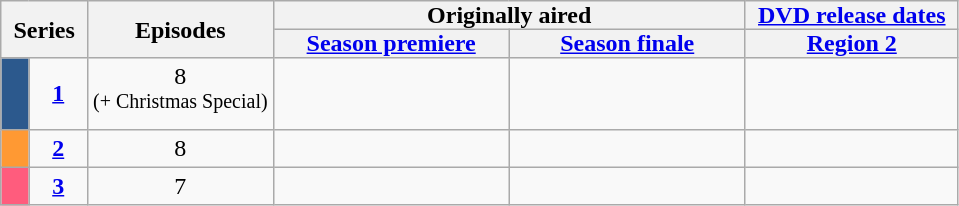<table class="wikitable" style="text-align: center">
<tr>
<th style="padding:0 8px;" colspan="2" rowspan="2">Series</th>
<th style="padding:0 8px;" rowspan="2">Episodes</th>
<th style="padding:0 8px;" colspan="2">Originally aired</th>
<th style="padding:0 8px;" colspan="6"><a href='#'>DVD release dates</a></th>
</tr>
<tr>
<th style="padding:0 8px;"><a href='#'>Season premiere</a></th>
<th style="padding:0 8px;"><a href='#'>Season finale</a></th>
<th style="padding:0 8px;"><a href='#'>Region 2</a></th>
</tr>
<tr>
<td style="background:#2C598D; color:#100; text-align:center;"></td>
<td align="center"><strong><a href='#'>1</a></strong></td>
<td align="center">8<br><sup>(+ Christmas Special)</sup></td>
<td align="center" width="150"></td>
<td align="center" width="150"><br></td>
<td></td>
</tr>
<tr>
<td style="background:#FF9933; color:#100; text-align:center;"></td>
<td align="center"><strong><a href='#'>2</a></strong></td>
<td align="center">8</td>
<td align="center" width="150"></td>
<td align="center" width="150"></td>
<td></td>
</tr>
<tr>
<td style="background:#FF5C7D; color:#100; text-align:center;"></td>
<td align="center"><strong><a href='#'>3</a></strong></td>
<td align="center">7</td>
<td align="center" width="150"></td>
<td align="center" width="150"></td>
<td></td>
</tr>
</table>
